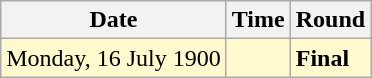<table class="wikitable">
<tr>
<th>Date</th>
<th>Time</th>
<th>Round</th>
</tr>
<tr style=background:lemonchiffon>
<td>Monday, 16 July 1900</td>
<td></td>
<td><strong>Final</strong></td>
</tr>
</table>
